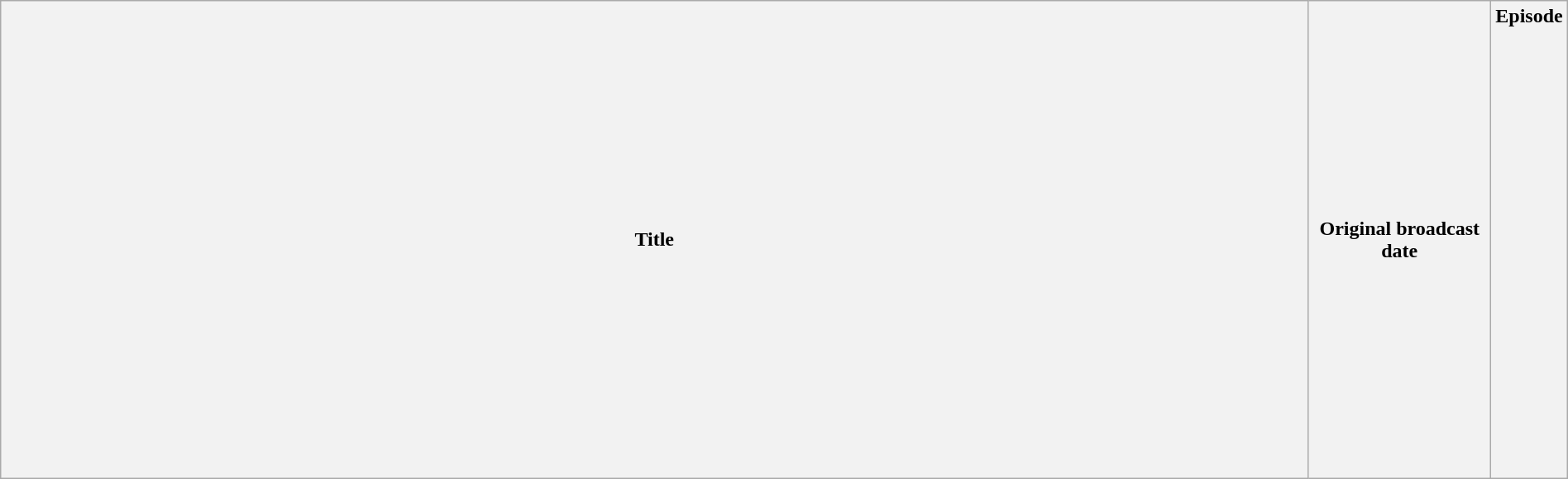<table class="wikitable plainrowheaders" style="width:100%; margin:auto;">
<tr>
<th>Title</th>
<th width="140">Original broadcast date</th>
<th width="40">Episode<br><br><br><br><br><br><br><br><br><br><br><br><br><br><br><br><br><br><br><br><br></th>
</tr>
</table>
